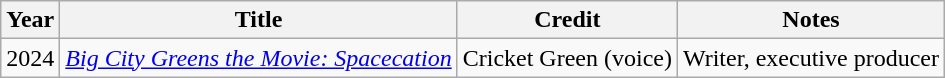<table class="wikitable sortable">
<tr>
<th>Year</th>
<th>Title</th>
<th>Credit</th>
<th class="unsortable">Notes</th>
</tr>
<tr>
<td>2024</td>
<td><em><a href='#'>Big City Greens the Movie: Spacecation</a></em></td>
<td>Cricket Green (voice)</td>
<td>Writer, executive producer</td>
</tr>
</table>
